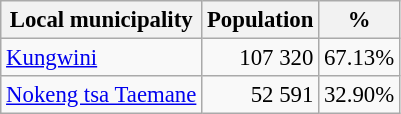<table class="wikitable" style="font-size: 95%; text-align: right">
<tr>
<th>Local municipality</th>
<th>Population</th>
<th>%</th>
</tr>
<tr>
<td align=left><a href='#'>Kungwini</a></td>
<td>107 320</td>
<td>67.13%</td>
</tr>
<tr>
<td align=left><a href='#'>Nokeng tsa Taemane</a></td>
<td>52 591</td>
<td>32.90%</td>
</tr>
</table>
